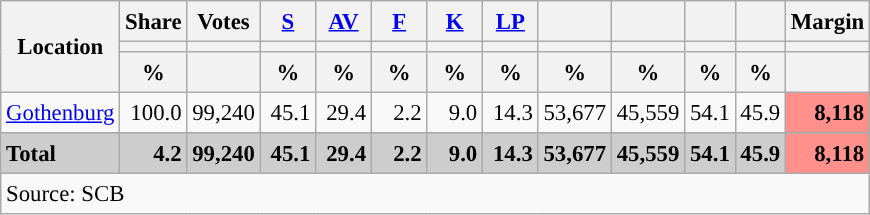<table class="wikitable sortable" style="text-align:right; font-size:95%; line-height:20px;">
<tr>
<th rowspan="3">Location</th>
<th>Share</th>
<th>Votes</th>
<th width="30px" class="unsortable"><a href='#'>S</a></th>
<th width="30px" class="unsortable"><a href='#'>AV</a></th>
<th width="30px" class="unsortable"><a href='#'>F</a></th>
<th width="30px" class="unsortable"><a href='#'>K</a></th>
<th width="30px" class="unsortable"><a href='#'>LP</a></th>
<th></th>
<th></th>
<th></th>
<th></th>
<th>Margin</th>
</tr>
<tr>
<th></th>
<th></th>
<th style="background:"></th>
<th style="background:"></th>
<th style="background:"></th>
<th style="background:"></th>
<th style="background:"></th>
<th style="background:"></th>
<th style="background:"></th>
<th style="background:"></th>
<th style="background:"></th>
<th></th>
</tr>
<tr>
<th data-sort-type="number">%</th>
<th></th>
<th data-sort-type="number">%</th>
<th data-sort-type="number">%</th>
<th data-sort-type="number">%</th>
<th data-sort-type="number">%</th>
<th data-sort-type="number">%</th>
<th data-sort-type="number">%</th>
<th data-sort-type="number">%</th>
<th data-sort-type="number">%</th>
<th data-sort-type="number">%</th>
<th></th>
</tr>
<tr>
<td align=left><a href='#'>Gothenburg</a></td>
<td>100.0</td>
<td>99,240</td>
<td>45.1</td>
<td>29.4</td>
<td>2.2</td>
<td>9.0</td>
<td>14.3</td>
<td>53,677</td>
<td>45,559</td>
<td>54.1</td>
<td>45.9</td>
<td bgcolor=#ff908c><strong>8,118</strong></td>
</tr>
<tr>
</tr>
<tr style="background:#CDCDCD;">
<td align=left><strong>Total</strong></td>
<td><strong>4.2</strong></td>
<td><strong>99,240</strong></td>
<td><strong>45.1</strong></td>
<td><strong>29.4</strong></td>
<td><strong>2.2</strong></td>
<td><strong>9.0</strong></td>
<td><strong>14.3</strong></td>
<td><strong>53,677</strong></td>
<td><strong>45,559</strong></td>
<td><strong>54.1</strong></td>
<td><strong>45.9</strong></td>
<td bgcolor=#ff908c><strong>8,118</strong></td>
</tr>
<tr>
<td align=left colspan=13>Source: SCB </td>
</tr>
</table>
